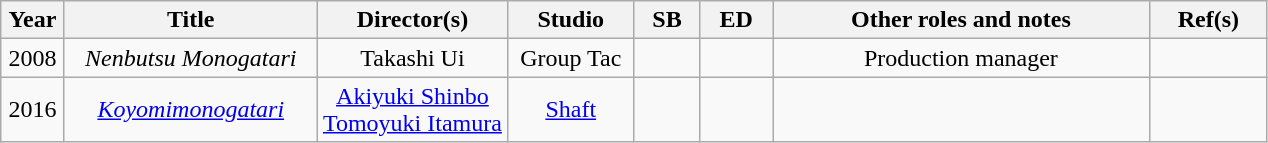<table class="wikitable sortable" style="text-align:center; margin=auto; ">
<tr>
<th scope="col" width=5%>Year</th>
<th scope="col" width=20%>Title</th>
<th scope="col" width=15%>Director(s)</th>
<th scope="col" width=10%>Studio</th>
<th scope="col" class="unsortable">SB</th>
<th scope="col" class="unsortable">ED</th>
<th scope="col" class="unsortable">Other roles and notes</th>
<th scope="col" class="unsortable">Ref(s)</th>
</tr>
<tr>
<td>2008</td>
<td><em>Nenbutsu Monogatari</em></td>
<td>Takashi Ui</td>
<td>Group Tac</td>
<td></td>
<td></td>
<td>Production manager</td>
<td></td>
</tr>
<tr>
<td>2016</td>
<td><em><a href='#'>Koyomimonogatari</a></em></td>
<td><a href='#'>Akiyuki Shinbo</a> <br><a href='#'>Tomoyuki Itamura</a></td>
<td><a href='#'>Shaft</a></td>
<td></td>
<td></td>
<td></td>
<td></td>
</tr>
</table>
